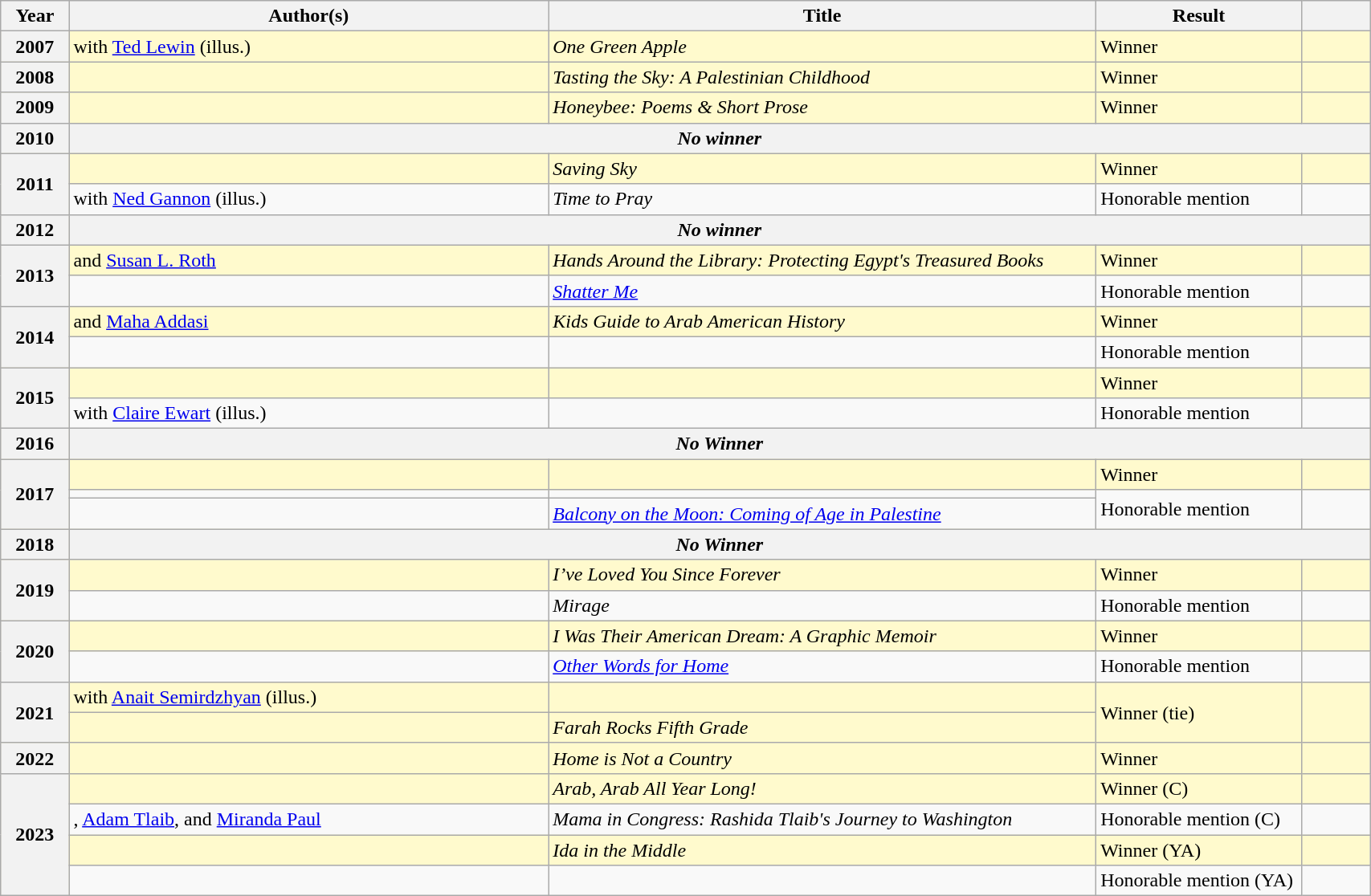<table class="wikitable sortable mw-collapsible" border="1" width="90%">
<tr>
<th scope=col width="5%">Year</th>
<th scope=col width="35%">Author(s)</th>
<th scope=col width="40%">Title</th>
<th scope=col width="15%">Result</th>
<th scope=col width="5%" class="unsortable"></th>
</tr>
<tr style=background:LemonChiffon; color:black>
<th>2007</th>
<td> with <a href='#'>Ted  Lewin</a> (illus.)</td>
<td><em>One Green Apple</em></td>
<td>Winner</td>
<td></td>
</tr>
<tr style=background:LemonChiffon; color:black>
<th>2008</th>
<td></td>
<td><em>Tasting the Sky: A Palestinian Childhood</em></td>
<td>Winner</td>
<td></td>
</tr>
<tr style=background:LemonChiffon; color:black>
<th>2009</th>
<td></td>
<td><em>Honeybee: Poems & Short Prose</em></td>
<td>Winner</td>
<td></td>
</tr>
<tr>
<th>2010</th>
<th colspan="4"><em>No winner </em></th>
</tr>
<tr style=background:LemonChiffon; color:black>
<th rowspan="2">2011</th>
<td></td>
<td><em>Saving Sky</em></td>
<td>Winner</td>
<td></td>
</tr>
<tr>
<td> with <a href='#'>Ned Gannon</a> (illus.)</td>
<td><em>Time to Pray</em></td>
<td>Honorable mention</td>
<td></td>
</tr>
<tr style=background:LemonChiffon; color:black>
<th>2012</th>
<th colspan="4"><em>No winner</em></th>
</tr>
<tr style=background:LemonChiffon; color:black>
<th rowspan="2">2013</th>
<td> and <a href='#'>Susan L. Roth</a></td>
<td><em>Hands Around the Library: Protecting Egypt's Treasured Books</em></td>
<td>Winner</td>
<td></td>
</tr>
<tr>
<td></td>
<td><em><a href='#'>Shatter Me</a></em></td>
<td>Honorable mention</td>
<td></td>
</tr>
<tr style=background:LemonChiffon; color:black>
<th rowspan="2">2014</th>
<td> and <a href='#'>Maha Addasi</a></td>
<td><em>Kids Guide to Arab American History</em></td>
<td>Winner</td>
<td></td>
</tr>
<tr>
<td></td>
<td><em></em></td>
<td>Honorable mention</td>
<td></td>
</tr>
<tr style=background:LemonChiffon; color:black>
<th rowspan="2">2015</th>
<td></td>
<td><em></em></td>
<td>Winner</td>
<td></td>
</tr>
<tr>
<td> with <a href='#'>Claire Ewart</a> (illus.)</td>
<td><em></em></td>
<td>Honorable mention</td>
<td></td>
</tr>
<tr style=background:LemonChiffon; color:black>
<th>2016</th>
<th colspan="4"><em>No Winner </em></th>
</tr>
<tr style=background:LemonChiffon; color:black>
<th rowspan="3">2017</th>
<td></td>
<td><em></em></td>
<td>Winner</td>
<td></td>
</tr>
<tr>
<td></td>
<td><em></em></td>
<td rowspan="2">Honorable mention</td>
<td rowspan="2"></td>
</tr>
<tr>
<td></td>
<td><em><a href='#'>Balcony on the Moon: Coming of Age in Palestine</a></em></td>
</tr>
<tr style=background:LemonChiffon; color:black>
<th>2018</th>
<th colspan="4"><em>No Winner </em></th>
</tr>
<tr style=background:LemonChiffon; color:black>
<th rowspan="2">2019</th>
<td></td>
<td><em>I’ve Loved You Since Forever</em></td>
<td>Winner</td>
<td></td>
</tr>
<tr>
<td></td>
<td><em>Mirage</em></td>
<td>Honorable mention</td>
<td></td>
</tr>
<tr style=background:LemonChiffon; color:black>
<th rowspan="2">2020</th>
<td></td>
<td><em>I Was Their American Dream: A Graphic Memoir</em></td>
<td>Winner</td>
<td></td>
</tr>
<tr>
<td></td>
<td><em><a href='#'>Other Words for Home</a></em></td>
<td>Honorable mention</td>
<td></td>
</tr>
<tr style=background:LemonChiffon; color:black>
<th rowspan="2">2021</th>
<td> with <a href='#'>Anait Semirdzhyan</a> (illus.)</td>
<td><em></em></td>
<td rowspan="2">Winner (tie)</td>
<td rowspan="2"></td>
</tr>
<tr style=background:LemonChiffon; color:black>
<td></td>
<td><em>Farah Rocks Fifth Grade</em></td>
</tr>
<tr style=background:LemonChiffon; color:black>
<th>2022</th>
<td></td>
<td><em>Home is Not a Country</em></td>
<td>Winner</td>
<td></td>
</tr>
<tr style=background:LemonChiffon; color:black>
<th rowspan="4">2023</th>
<td></td>
<td><em>Arab, Arab All Year Long!</em></td>
<td>Winner (C)</td>
<td></td>
</tr>
<tr>
<td>, <a href='#'>Adam Tlaib</a>, and <a href='#'>Miranda Paul</a></td>
<td><em>Mama in Congress: Rashida Tlaib's Journey to Washington</em></td>
<td>Honorable mention (C)</td>
<td></td>
</tr>
<tr style="background:LemonChiffon;" color:black>
<td></td>
<td><em>Ida in the Middle</em></td>
<td>Winner (YA)</td>
<td></td>
</tr>
<tr>
<td></td>
<td></td>
<td>Honorable mention (YA)</td>
<td></td>
</tr>
</table>
